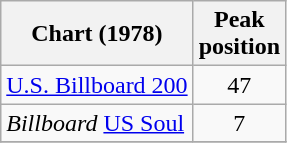<table class="wikitable">
<tr>
<th>Chart (1978)</th>
<th>Peak<br>position</th>
</tr>
<tr>
<td><a href='#'>U.S. Billboard 200</a></td>
<td align=center>47</td>
</tr>
<tr>
<td><em>Billboard</em> <a href='#'>US Soul</a></td>
<td align=center>7</td>
</tr>
<tr>
</tr>
</table>
